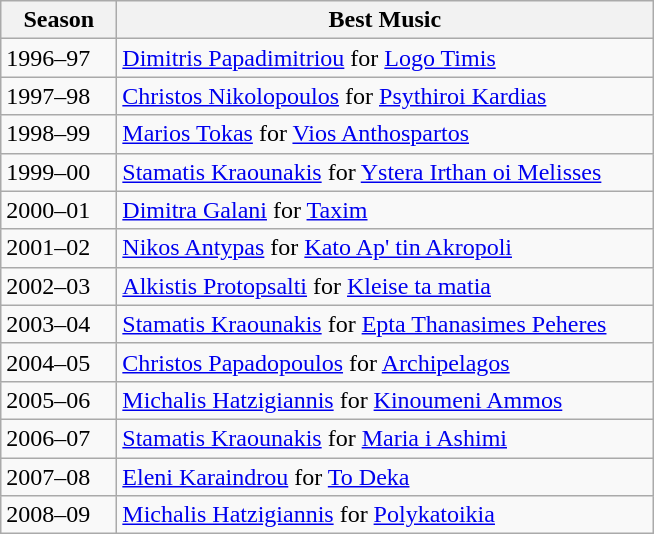<table class="wikitable" style="margin-right: 0;">
<tr text-align:center;">
<th style="width:70px;">Season</th>
<th style="width:350px;">Best Music</th>
</tr>
<tr>
<td>1996–97</td>
<td><a href='#'>Dimitris Papadimitriou</a> for <a href='#'>Logo Timis</a></td>
</tr>
<tr>
<td>1997–98</td>
<td><a href='#'>Christos Nikolopoulos</a> for <a href='#'>Psythiroi Kardias</a></td>
</tr>
<tr>
<td>1998–99</td>
<td><a href='#'>Marios Tokas</a> for <a href='#'>Vios Anthospartos</a></td>
</tr>
<tr>
<td>1999–00</td>
<td><a href='#'>Stamatis Kraounakis</a> for <a href='#'>Ystera Irthan oi Melisses</a></td>
</tr>
<tr>
<td>2000–01</td>
<td><a href='#'>Dimitra Galani</a> for <a href='#'>Taxim</a></td>
</tr>
<tr>
<td>2001–02</td>
<td><a href='#'>Nikos Antypas</a> for <a href='#'>Kato Ap' tin Akropoli</a></td>
</tr>
<tr>
<td>2002–03</td>
<td><a href='#'>Alkistis Protopsalti</a> for <a href='#'>Kleise ta matia</a></td>
</tr>
<tr>
<td>2003–04</td>
<td><a href='#'>Stamatis Kraounakis</a> for <a href='#'>Epta Thanasimes Peheres</a></td>
</tr>
<tr>
<td>2004–05</td>
<td><a href='#'>Christos Papadopoulos</a> for <a href='#'>Archipelagos</a></td>
</tr>
<tr>
<td>2005–06</td>
<td><a href='#'>Michalis Hatzigiannis</a> for <a href='#'>Kinoumeni Ammos</a></td>
</tr>
<tr>
<td>2006–07</td>
<td><a href='#'>Stamatis Kraounakis</a> for <a href='#'>Maria i Ashimi</a></td>
</tr>
<tr>
<td>2007–08</td>
<td><a href='#'>Eleni Karaindrou</a> for <a href='#'>To Deka</a></td>
</tr>
<tr>
<td>2008–09</td>
<td><a href='#'>Michalis Hatzigiannis</a> for <a href='#'>Polykatoikia</a></td>
</tr>
</table>
